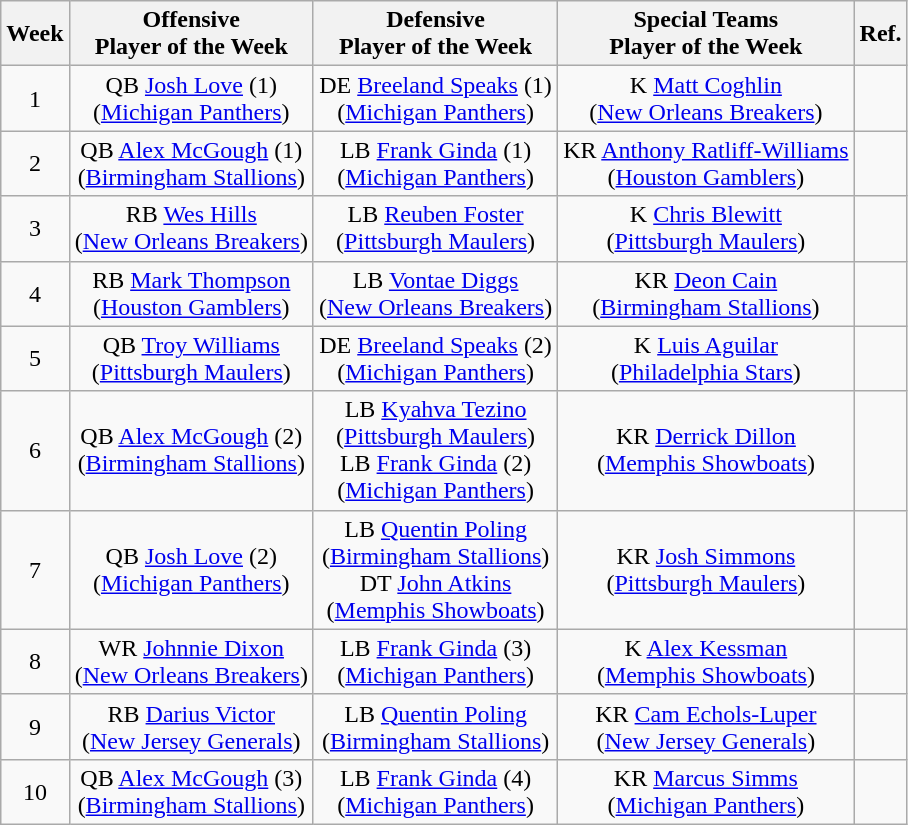<table class="wikitable sortable" style="font-size:; text-align:center; width:">
<tr>
<th>Week</th>
<th>Offensive<br>Player of the Week</th>
<th>Defensive<br>Player of the Week</th>
<th>Special Teams<br>Player of the Week</th>
<th>Ref.</th>
</tr>
<tr>
<td>1</td>
<td>QB <a href='#'>Josh Love</a> (1)<br>(<a href='#'>Michigan Panthers</a>)</td>
<td>DE <a href='#'>Breeland Speaks</a> (1)<br>(<a href='#'>Michigan Panthers</a>)</td>
<td>K <a href='#'>Matt Coghlin</a><br>(<a href='#'>New Orleans Breakers</a>)</td>
<td></td>
</tr>
<tr>
<td>2</td>
<td>QB <a href='#'>Alex McGough</a> (1)<br>(<a href='#'>Birmingham Stallions</a>)</td>
<td>LB <a href='#'>Frank Ginda</a> (1)<br>(<a href='#'>Michigan Panthers</a>)</td>
<td>KR <a href='#'>Anthony Ratliff-Williams</a><br>(<a href='#'>Houston Gamblers</a>)</td>
<td></td>
</tr>
<tr>
<td>3</td>
<td>RB <a href='#'>Wes Hills</a><br>(<a href='#'>New Orleans Breakers</a>)</td>
<td>LB <a href='#'>Reuben Foster</a><br>(<a href='#'>Pittsburgh Maulers</a>)</td>
<td>K <a href='#'>Chris Blewitt</a><br>(<a href='#'>Pittsburgh Maulers</a>)</td>
<td></td>
</tr>
<tr>
<td>4</td>
<td>RB <a href='#'>Mark Thompson</a><br>(<a href='#'>Houston Gamblers</a>)</td>
<td>LB <a href='#'>Vontae Diggs</a><br>(<a href='#'>New Orleans Breakers</a>)</td>
<td>KR <a href='#'>Deon Cain</a><br>(<a href='#'>Birmingham Stallions</a>)</td>
<td></td>
</tr>
<tr>
<td>5</td>
<td>QB <a href='#'>Troy Williams</a><br>(<a href='#'>Pittsburgh Maulers</a>)</td>
<td>DE <a href='#'>Breeland Speaks</a> (2)<br>(<a href='#'>Michigan Panthers</a>)</td>
<td>K <a href='#'>Luis Aguilar</a><br>(<a href='#'>Philadelphia Stars</a>)</td>
<td></td>
</tr>
<tr>
<td>6</td>
<td>QB <a href='#'>Alex McGough</a> (2)<br>(<a href='#'>Birmingham Stallions</a>)</td>
<td>LB <a href='#'>Kyahva Tezino</a><br>(<a href='#'>Pittsburgh Maulers</a>)<br>LB <a href='#'>Frank Ginda</a> (2)<br>(<a href='#'>Michigan Panthers</a>)</td>
<td>KR <a href='#'>Derrick Dillon</a><br>(<a href='#'>Memphis Showboats</a>)</td>
<td></td>
</tr>
<tr>
<td>7</td>
<td>QB <a href='#'>Josh Love</a> (2)<br>(<a href='#'>Michigan Panthers</a>)</td>
<td>LB <a href='#'>Quentin Poling</a><br>(<a href='#'>Birmingham Stallions</a>)<br>DT <a href='#'>John Atkins</a><br>(<a href='#'>Memphis Showboats</a>)</td>
<td>KR <a href='#'>Josh Simmons</a><br>(<a href='#'>Pittsburgh Maulers</a>)</td>
<td></td>
</tr>
<tr>
<td>8</td>
<td>WR <a href='#'>Johnnie Dixon</a><br>(<a href='#'>New Orleans Breakers</a>)</td>
<td>LB <a href='#'>Frank Ginda</a> (3)<br>(<a href='#'>Michigan Panthers</a>)</td>
<td>K <a href='#'>Alex Kessman</a><br>(<a href='#'>Memphis Showboats</a>)</td>
<td></td>
</tr>
<tr>
<td>9</td>
<td>RB <a href='#'>Darius Victor</a><br>(<a href='#'>New Jersey Generals</a>)</td>
<td>LB <a href='#'>Quentin Poling</a><br>(<a href='#'>Birmingham Stallions</a>)</td>
<td>KR <a href='#'>Cam Echols-Luper</a><br>(<a href='#'>New Jersey Generals</a>)</td>
<td></td>
</tr>
<tr>
<td>10</td>
<td>QB <a href='#'>Alex McGough</a> (3)<br>(<a href='#'>Birmingham Stallions</a>)</td>
<td>LB <a href='#'>Frank Ginda</a> (4)<br>(<a href='#'>Michigan Panthers</a>)</td>
<td>KR <a href='#'>Marcus Simms</a><br>(<a href='#'>Michigan Panthers</a>)</td>
<td></td>
</tr>
</table>
